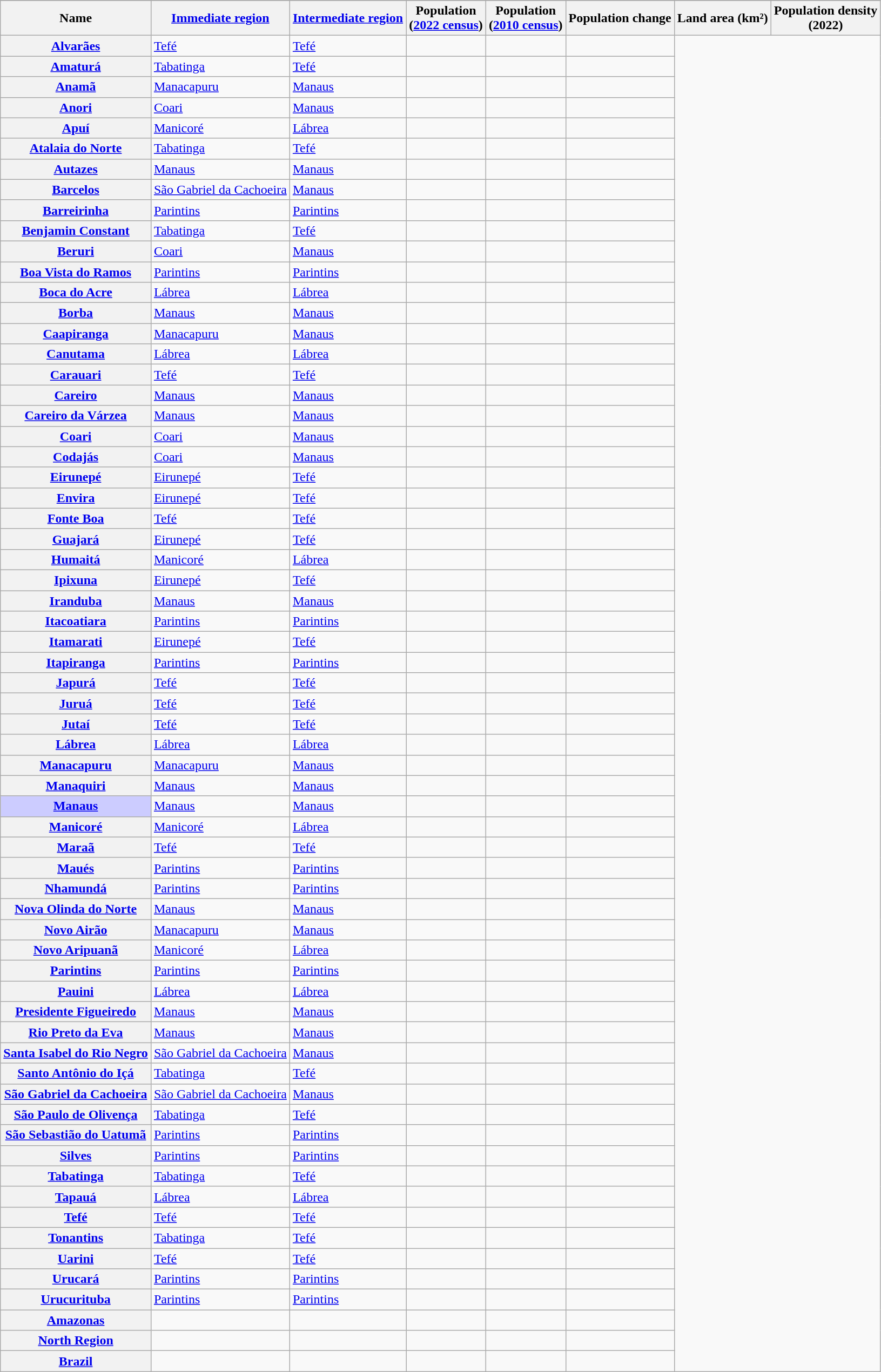<table class="wikitable sortable sticky-header" style="text-align:right;">
<tr>
</tr>
<tr>
<th scope="col">Name</th>
<th scope="col" align="left"><a href='#'>Immediate region</a></th>
<th scope="col" align="left"><a href='#'>Intermediate region</a></th>
<th scope="col">Population<br>(<a href='#'>2022 census</a>)</th>
<th scope="col">Population<br>(<a href='#'>2010 census</a>)</th>
<th scope="col">Population change</th>
<th scope="col" data-sort-type="number">Land area (km²)</th>
<th scope="col" data-sort-type="number">Population density<br>(2022)</th>
</tr>
<tr>
<th scope="row" align="center"><a href='#'>Alvarães</a></th>
<td align=left><a href='#'>Tefé</a></td>
<td align=left><a href='#'>Tefé</a></td>
<td></td>
<td></td>
<td></td>
</tr>
<tr>
<th scope="row" align="center"><a href='#'>Amaturá</a></th>
<td align=left><a href='#'>Tabatinga</a></td>
<td align=left><a href='#'>Tefé</a></td>
<td></td>
<td></td>
<td></td>
</tr>
<tr>
<th scope="row" align="center"><a href='#'>Anamã</a></th>
<td align=left><a href='#'>Manacapuru</a></td>
<td align=left><a href='#'>Manaus</a></td>
<td></td>
<td></td>
<td></td>
</tr>
<tr>
<th scope="row" align="center"><a href='#'>Anori</a></th>
<td align=left><a href='#'>Coari</a></td>
<td align=left><a href='#'>Manaus</a></td>
<td></td>
<td></td>
<td></td>
</tr>
<tr>
<th scope="row" align="center"><a href='#'>Apuí</a></th>
<td align=left><a href='#'>Manicoré</a></td>
<td align=left><a href='#'>Lábrea</a></td>
<td></td>
<td></td>
<td></td>
</tr>
<tr>
<th scope="row" align="center"><a href='#'>Atalaia do Norte</a></th>
<td align=left><a href='#'>Tabatinga</a></td>
<td align=left><a href='#'>Tefé</a></td>
<td></td>
<td></td>
<td></td>
</tr>
<tr>
<th scope="row" align="center"><a href='#'>Autazes</a></th>
<td align=left><a href='#'>Manaus</a></td>
<td align=left><a href='#'>Manaus</a></td>
<td></td>
<td></td>
<td></td>
</tr>
<tr>
<th scope="row" align="center"><a href='#'>Barcelos</a></th>
<td align=left><a href='#'>São Gabriel da Cachoeira</a></td>
<td align=left><a href='#'>Manaus</a></td>
<td></td>
<td></td>
<td></td>
</tr>
<tr>
<th scope="row" align="center"><a href='#'>Barreirinha</a></th>
<td align=left><a href='#'>Parintins</a></td>
<td align=left><a href='#'>Parintins</a></td>
<td></td>
<td></td>
<td></td>
</tr>
<tr>
<th scope="row" align="center"><a href='#'>Benjamin Constant</a></th>
<td align=left><a href='#'>Tabatinga</a></td>
<td align=left><a href='#'>Tefé</a></td>
<td></td>
<td></td>
<td></td>
</tr>
<tr>
<th scope="row" align="center"><a href='#'>Beruri</a></th>
<td align=left><a href='#'>Coari</a></td>
<td align=left><a href='#'>Manaus</a></td>
<td></td>
<td></td>
<td></td>
</tr>
<tr>
<th scope="row" align="center"><a href='#'>Boa Vista do Ramos</a></th>
<td align=left><a href='#'>Parintins</a></td>
<td align=left><a href='#'>Parintins</a></td>
<td></td>
<td></td>
<td></td>
</tr>
<tr>
<th scope="row" align="center"><a href='#'>Boca do Acre</a></th>
<td align=left><a href='#'>Lábrea</a></td>
<td align=left><a href='#'>Lábrea</a></td>
<td></td>
<td></td>
<td></td>
</tr>
<tr>
<th scope="row" align="center"><a href='#'>Borba</a></th>
<td align=left><a href='#'>Manaus</a></td>
<td align=left><a href='#'>Manaus</a></td>
<td></td>
<td></td>
<td></td>
</tr>
<tr>
<th scope="row" align="center"><a href='#'>Caapiranga</a></th>
<td align=left><a href='#'>Manacapuru</a></td>
<td align=left><a href='#'>Manaus</a></td>
<td></td>
<td></td>
<td></td>
</tr>
<tr>
<th scope="row" align="center"><a href='#'>Canutama</a></th>
<td align=left><a href='#'>Lábrea</a></td>
<td align=left><a href='#'>Lábrea</a></td>
<td></td>
<td></td>
<td></td>
</tr>
<tr>
<th scope="row" align="center"><a href='#'>Carauari</a></th>
<td align=left><a href='#'>Tefé</a></td>
<td align=left><a href='#'>Tefé</a></td>
<td></td>
<td></td>
<td></td>
</tr>
<tr>
<th scope="row" align="center"><a href='#'>Careiro</a></th>
<td align=left><a href='#'>Manaus</a></td>
<td align=left><a href='#'>Manaus</a></td>
<td></td>
<td></td>
<td></td>
</tr>
<tr>
<th scope="row" align="center"><a href='#'>Careiro da Várzea</a></th>
<td align=left><a href='#'>Manaus</a></td>
<td align=left><a href='#'>Manaus</a></td>
<td></td>
<td></td>
<td></td>
</tr>
<tr>
<th scope="row" align="center"><a href='#'>Coari</a></th>
<td align=left><a href='#'>Coari</a></td>
<td align=left><a href='#'>Manaus</a></td>
<td></td>
<td></td>
<td></td>
</tr>
<tr>
<th scope="row" align="center"><a href='#'>Codajás</a></th>
<td align=left><a href='#'>Coari</a></td>
<td align=left><a href='#'>Manaus</a></td>
<td></td>
<td></td>
<td></td>
</tr>
<tr>
<th scope="row" align="center"><a href='#'>Eirunepé</a></th>
<td align=left><a href='#'>Eirunepé</a></td>
<td align=left><a href='#'>Tefé</a></td>
<td></td>
<td></td>
<td></td>
</tr>
<tr>
<th scope="row" align="center"><a href='#'>Envira</a></th>
<td align=left><a href='#'>Eirunepé</a></td>
<td align=left><a href='#'>Tefé</a></td>
<td></td>
<td></td>
<td></td>
</tr>
<tr>
<th scope="row" align="center"><a href='#'>Fonte Boa</a></th>
<td align=left><a href='#'>Tefé</a></td>
<td align=left><a href='#'>Tefé</a></td>
<td></td>
<td></td>
<td></td>
</tr>
<tr>
<th scope="row" align="center"><a href='#'>Guajará</a></th>
<td align=left><a href='#'>Eirunepé</a></td>
<td align=left><a href='#'>Tefé</a></td>
<td></td>
<td></td>
<td></td>
</tr>
<tr>
<th scope="row" align="center"><a href='#'>Humaitá</a></th>
<td align=left><a href='#'>Manicoré</a></td>
<td align=left><a href='#'>Lábrea</a></td>
<td></td>
<td></td>
<td></td>
</tr>
<tr>
<th scope="row" align="center"><a href='#'>Ipixuna</a></th>
<td align=left><a href='#'>Eirunepé</a></td>
<td align=left><a href='#'>Tefé</a></td>
<td></td>
<td></td>
<td></td>
</tr>
<tr>
<th scope="row" align="center"><a href='#'>Iranduba</a></th>
<td align=left><a href='#'>Manaus</a></td>
<td align=left><a href='#'>Manaus</a></td>
<td></td>
<td></td>
<td></td>
</tr>
<tr>
<th scope="row" align="center"><a href='#'>Itacoatiara</a></th>
<td align=left><a href='#'>Parintins</a></td>
<td align=left><a href='#'>Parintins</a></td>
<td></td>
<td></td>
<td></td>
</tr>
<tr>
<th scope="row" align="center"><a href='#'>Itamarati</a></th>
<td align=left><a href='#'>Eirunepé</a></td>
<td align=left><a href='#'>Tefé</a></td>
<td></td>
<td></td>
<td></td>
</tr>
<tr>
<th scope="row" align="center"><a href='#'>Itapiranga</a></th>
<td align=left><a href='#'>Parintins</a></td>
<td align=left><a href='#'>Parintins</a></td>
<td></td>
<td></td>
<td></td>
</tr>
<tr>
<th scope="row" align="center"><a href='#'>Japurá</a></th>
<td align=left><a href='#'>Tefé</a></td>
<td align=left><a href='#'>Tefé</a></td>
<td></td>
<td></td>
<td></td>
</tr>
<tr>
<th scope="row" align="center"><a href='#'>Juruá</a></th>
<td align=left><a href='#'>Tefé</a></td>
<td align=left><a href='#'>Tefé</a></td>
<td></td>
<td></td>
<td></td>
</tr>
<tr>
<th scope="row" align="center"><a href='#'>Jutaí</a></th>
<td align=left><a href='#'>Tefé</a></td>
<td align=left><a href='#'>Tefé</a></td>
<td></td>
<td></td>
<td></td>
</tr>
<tr>
<th scope="row" align="center"><a href='#'>Lábrea</a></th>
<td align=left><a href='#'>Lábrea</a></td>
<td align=left><a href='#'>Lábrea</a></td>
<td></td>
<td></td>
<td></td>
</tr>
<tr>
<th scope="row" align="center"><a href='#'>Manacapuru</a></th>
<td align=left><a href='#'>Manacapuru</a></td>
<td align=left><a href='#'>Manaus</a></td>
<td></td>
<td></td>
<td></td>
</tr>
<tr>
<th scope="row" align="center"><a href='#'>Manaquiri</a></th>
<td align=left><a href='#'>Manaus</a></td>
<td align=left><a href='#'>Manaus</a></td>
<td></td>
<td></td>
<td></td>
</tr>
<tr>
<th scope="row" align="left" style="background:#CCF;"><a href='#'>Manaus</a></th>
<td align=left><a href='#'>Manaus</a></td>
<td align=left><a href='#'>Manaus</a></td>
<td></td>
<td></td>
<td></td>
</tr>
<tr>
<th scope="row" align="center"><a href='#'>Manicoré</a></th>
<td align=left><a href='#'>Manicoré</a></td>
<td align=left><a href='#'>Lábrea</a></td>
<td></td>
<td></td>
<td></td>
</tr>
<tr>
<th scope="row" align="center"><a href='#'>Maraã</a></th>
<td align=left><a href='#'>Tefé</a></td>
<td align=left><a href='#'>Tefé</a></td>
<td></td>
<td></td>
<td></td>
</tr>
<tr>
<th scope="row" align="center"><a href='#'>Maués</a></th>
<td align=left><a href='#'>Parintins</a></td>
<td align=left><a href='#'>Parintins</a></td>
<td></td>
<td></td>
<td></td>
</tr>
<tr>
<th scope="row" align="center"><a href='#'>Nhamundá</a></th>
<td align=left><a href='#'>Parintins</a></td>
<td align=left><a href='#'>Parintins</a></td>
<td></td>
<td></td>
<td></td>
</tr>
<tr>
<th scope="row" align="center"><a href='#'>Nova Olinda do Norte</a></th>
<td align=left><a href='#'>Manaus</a></td>
<td align=left><a href='#'>Manaus</a></td>
<td></td>
<td></td>
<td></td>
</tr>
<tr>
<th scope="row" align="center"><a href='#'>Novo Airão</a></th>
<td align=left><a href='#'>Manacapuru</a></td>
<td align=left><a href='#'>Manaus</a></td>
<td></td>
<td></td>
<td></td>
</tr>
<tr>
<th scope="row" align="center"><a href='#'>Novo Aripuanã</a></th>
<td align=left><a href='#'>Manicoré</a></td>
<td align=left><a href='#'>Lábrea</a></td>
<td></td>
<td></td>
<td></td>
</tr>
<tr>
<th scope="row" align="center"><a href='#'>Parintins</a></th>
<td align=left><a href='#'>Parintins</a></td>
<td align=left><a href='#'>Parintins</a></td>
<td></td>
<td></td>
<td></td>
</tr>
<tr>
<th scope="row" align="center"><a href='#'>Pauini</a></th>
<td align=left><a href='#'>Lábrea</a></td>
<td align=left><a href='#'>Lábrea</a></td>
<td></td>
<td></td>
<td></td>
</tr>
<tr>
<th scope="row" align="center"><a href='#'>Presidente Figueiredo</a></th>
<td align=left><a href='#'>Manaus</a></td>
<td align=left><a href='#'>Manaus</a></td>
<td></td>
<td></td>
<td></td>
</tr>
<tr>
<th scope="row" align="center"><a href='#'>Rio Preto da Eva</a></th>
<td align=left><a href='#'>Manaus</a></td>
<td align=left><a href='#'>Manaus</a></td>
<td></td>
<td></td>
<td></td>
</tr>
<tr>
<th scope="row" align="center"><a href='#'>Santa Isabel do Rio Negro</a></th>
<td align=left><a href='#'>São Gabriel da Cachoeira</a></td>
<td align=left><a href='#'>Manaus</a></td>
<td></td>
<td></td>
<td></td>
</tr>
<tr>
<th scope="row" align="center"><a href='#'>Santo Antônio do Içá</a></th>
<td align=left><a href='#'>Tabatinga</a></td>
<td align=left><a href='#'>Tefé</a></td>
<td></td>
<td></td>
<td></td>
</tr>
<tr>
<th scope="row" align="center"><a href='#'>São Gabriel da Cachoeira</a></th>
<td align=left><a href='#'>São Gabriel da Cachoeira</a></td>
<td align=left><a href='#'>Manaus</a></td>
<td></td>
<td></td>
<td></td>
</tr>
<tr>
<th scope="row" align="center"><a href='#'>São Paulo de Olivença</a></th>
<td align=left><a href='#'>Tabatinga</a></td>
<td align=left><a href='#'>Tefé</a></td>
<td></td>
<td></td>
<td></td>
</tr>
<tr>
<th scope="row" align="center"><a href='#'>São Sebastião do Uatumã</a></th>
<td align=left><a href='#'>Parintins</a></td>
<td align=left><a href='#'>Parintins</a></td>
<td></td>
<td></td>
<td></td>
</tr>
<tr>
<th scope="row" align="center"><a href='#'>Silves</a></th>
<td align=left><a href='#'>Parintins</a></td>
<td align=left><a href='#'>Parintins</a></td>
<td></td>
<td></td>
<td></td>
</tr>
<tr>
<th scope="row" align="center"><a href='#'>Tabatinga</a></th>
<td align=left><a href='#'>Tabatinga</a></td>
<td align=left><a href='#'>Tefé</a></td>
<td></td>
<td></td>
<td></td>
</tr>
<tr>
<th scope="row" align="center"><a href='#'>Tapauá</a></th>
<td align=left><a href='#'>Lábrea</a></td>
<td align=left><a href='#'>Lábrea</a></td>
<td></td>
<td></td>
<td></td>
</tr>
<tr>
<th scope="row" align="center"><a href='#'>Tefé</a></th>
<td align=left><a href='#'>Tefé</a></td>
<td align=left><a href='#'>Tefé</a></td>
<td></td>
<td></td>
<td></td>
</tr>
<tr>
<th scope="row" align="center"><a href='#'>Tonantins</a></th>
<td align=left><a href='#'>Tabatinga</a></td>
<td align=left><a href='#'>Tefé</a></td>
<td></td>
<td></td>
<td></td>
</tr>
<tr>
<th scope="row" align="center"><a href='#'>Uarini</a></th>
<td align=left><a href='#'>Tefé</a></td>
<td align=left><a href='#'>Tefé</a></td>
<td></td>
<td></td>
<td></td>
</tr>
<tr>
<th scope="row" align="center"><a href='#'>Urucará</a></th>
<td align=left><a href='#'>Parintins</a></td>
<td align=left><a href='#'>Parintins</a></td>
<td></td>
<td></td>
<td></td>
</tr>
<tr>
<th scope="row" align="center"><a href='#'>Urucurituba</a></th>
<td align=left><a href='#'>Parintins</a></td>
<td align=left><a href='#'>Parintins</a></td>
<td></td>
<td></td>
<td></td>
</tr>
<tr class="sortbottom" style="text-align:center;" style="background: #f2f2f2;">
<th scope="row" align="center"><strong><a href='#'>Amazonas</a></strong></th>
<td align=left></td>
<td align=left></td>
<td></td>
<td><strong></strong></td>
<td><strong></strong></td>
</tr>
<tr class="sortbottom" style="text-align:center;" style="background: #f2f2f2;">
<th scope="row" align="center"><strong><a href='#'>North Region</a></strong></th>
<td align=left></td>
<td align=left></td>
<td></td>
<td><strong></strong></td>
<td><strong></strong></td>
</tr>
<tr class="sortbottom" style="text-align:center;" style="background: #f2f2f2;">
<th scope="row" align="center"><strong><a href='#'>Brazil</a></strong></th>
<td align=left></td>
<td align=left></td>
<td></td>
<td><strong></strong></td>
<td><strong></strong></td>
</tr>
</table>
